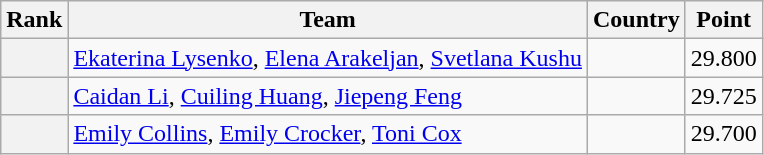<table class="wikitable sortable">
<tr>
<th>Rank</th>
<th>Team</th>
<th>Country</th>
<th>Point</th>
</tr>
<tr>
<th></th>
<td><a href='#'>Ekaterina Lysenko</a>, <a href='#'>Elena Arakeljan</a>, <a href='#'>Svetlana Kushu</a></td>
<td></td>
<td>29.800</td>
</tr>
<tr>
<th></th>
<td><a href='#'>Caidan Li</a>, <a href='#'>Cuiling Huang</a>, <a href='#'>Jiepeng Feng</a></td>
<td></td>
<td>29.725</td>
</tr>
<tr>
<th></th>
<td><a href='#'>Emily Collins</a>, <a href='#'>Emily Crocker</a>, <a href='#'>Toni Cox</a></td>
<td></td>
<td>29.700</td>
</tr>
</table>
